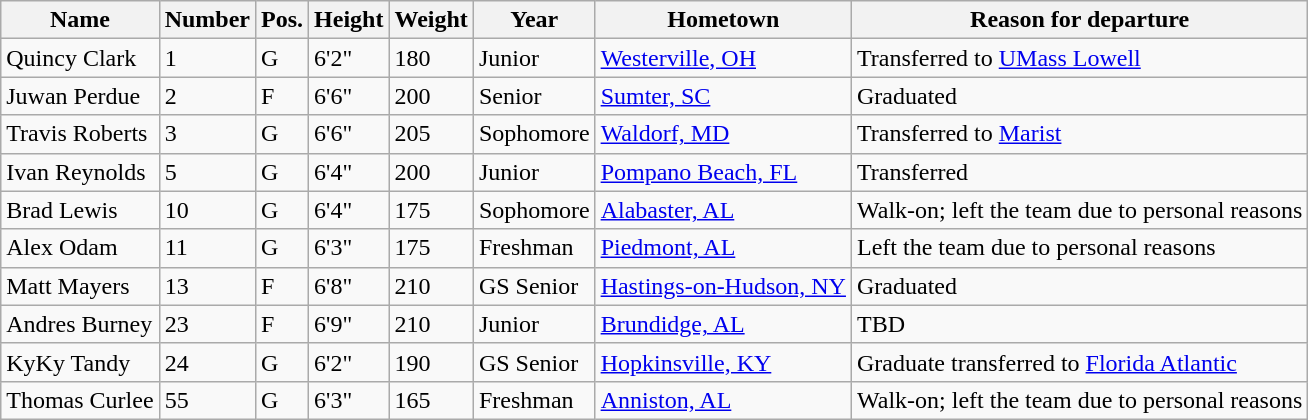<table class="wikitable sortable" border="1">
<tr>
<th>Name</th>
<th>Number</th>
<th>Pos.</th>
<th>Height</th>
<th>Weight</th>
<th>Year</th>
<th>Hometown</th>
<th class="unsortable">Reason for departure</th>
</tr>
<tr>
<td>Quincy Clark</td>
<td>1</td>
<td>G</td>
<td>6'2"</td>
<td>180</td>
<td>Junior</td>
<td><a href='#'>Westerville, OH</a></td>
<td>Transferred to <a href='#'>UMass Lowell</a></td>
</tr>
<tr>
<td>Juwan Perdue</td>
<td>2</td>
<td>F</td>
<td>6'6"</td>
<td>200</td>
<td>Senior</td>
<td><a href='#'>Sumter, SC</a></td>
<td>Graduated</td>
</tr>
<tr>
<td>Travis Roberts</td>
<td>3</td>
<td>G</td>
<td>6'6"</td>
<td>205</td>
<td>Sophomore</td>
<td><a href='#'>Waldorf, MD</a></td>
<td>Transferred to <a href='#'>Marist</a></td>
</tr>
<tr>
<td>Ivan Reynolds</td>
<td>5</td>
<td>G</td>
<td>6'4"</td>
<td>200</td>
<td>Junior</td>
<td><a href='#'>Pompano Beach, FL</a></td>
<td>Transferred</td>
</tr>
<tr>
<td>Brad Lewis</td>
<td>10</td>
<td>G</td>
<td>6'4"</td>
<td>175</td>
<td> Sophomore</td>
<td><a href='#'>Alabaster, AL</a></td>
<td>Walk-on; left the team due to personal reasons</td>
</tr>
<tr>
<td>Alex Odam</td>
<td>11</td>
<td>G</td>
<td>6'3"</td>
<td>175</td>
<td>Freshman</td>
<td><a href='#'>Piedmont, AL</a></td>
<td>Left the team due to personal reasons</td>
</tr>
<tr>
<td>Matt Mayers</td>
<td>13</td>
<td>F</td>
<td>6'8"</td>
<td>210</td>
<td>GS Senior</td>
<td><a href='#'>Hastings-on-Hudson, NY</a></td>
<td>Graduated</td>
</tr>
<tr>
<td>Andres Burney</td>
<td>23</td>
<td>F</td>
<td>6'9"</td>
<td>210</td>
<td>Junior</td>
<td><a href='#'>Brundidge, AL</a></td>
<td>TBD</td>
</tr>
<tr>
<td>KyKy Tandy</td>
<td>24</td>
<td>G</td>
<td>6'2"</td>
<td>190</td>
<td>GS Senior</td>
<td><a href='#'>Hopkinsville, KY</a></td>
<td>Graduate transferred to <a href='#'>Florida Atlantic</a></td>
</tr>
<tr>
<td>Thomas Curlee</td>
<td>55</td>
<td>G</td>
<td>6'3"</td>
<td>165</td>
<td>Freshman</td>
<td><a href='#'>Anniston, AL</a></td>
<td>Walk-on; left the team due to personal reasons</td>
</tr>
</table>
